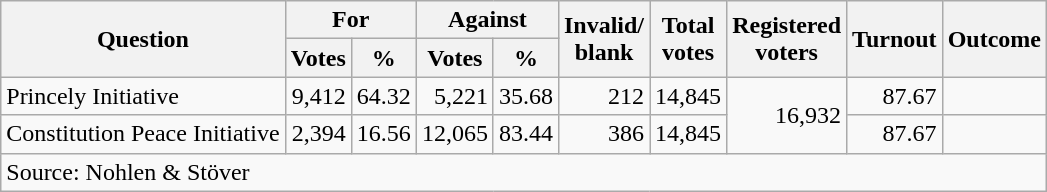<table class=wikitable style="text-align:right">
<tr>
<th rowspan=2>Question</th>
<th colspan=2>For</th>
<th colspan=2>Against</th>
<th rowspan=2>Invalid/<br>blank</th>
<th rowspan=2>Total<br>votes</th>
<th rowspan=2>Registered<br>voters</th>
<th rowspan=2>Turnout</th>
<th rowspan=2>Outcome</th>
</tr>
<tr>
<th>Votes</th>
<th>%</th>
<th>Votes</th>
<th>%</th>
</tr>
<tr>
<td align=left>Princely Initiative</td>
<td>9,412</td>
<td>64.32</td>
<td>5,221</td>
<td>35.68</td>
<td>212</td>
<td>14,845</td>
<td rowspan=2>16,932</td>
<td>87.67</td>
<td></td>
</tr>
<tr>
<td align=left>Constitution Peace Initiative</td>
<td>2,394</td>
<td>16.56</td>
<td>12,065</td>
<td>83.44</td>
<td>386</td>
<td>14,845</td>
<td>87.67</td>
<td></td>
</tr>
<tr>
<td colspan=12 align=left>Source: Nohlen & Stöver</td>
</tr>
</table>
